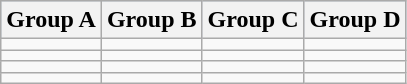<table class="wikitable">
<tr bgcolor="lightsteelblue">
<th>Group A</th>
<th>Group B</th>
<th>Group C</th>
<th>Group D</th>
</tr>
<tr align=left>
<td></td>
<td></td>
<td></td>
<td></td>
</tr>
<tr align=left>
<td></td>
<td></td>
<td></td>
<td></td>
</tr>
<tr align=left>
<td></td>
<td></td>
<td></td>
<td></td>
</tr>
<tr align=left>
<td></td>
<td></td>
<td></td>
<td></td>
</tr>
</table>
